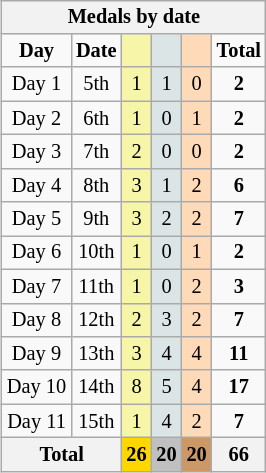<table class="wikitable" style="font-size:85%;float:right;text-align:center">
<tr style="background:#efefef;">
<th colspan=7>Medals by date</th>
</tr>
<tr>
<td><strong>Day</strong></td>
<td><strong>Date</strong></td>
<td style="background:#F7F6A8;"></td>
<td style="background:#DCE5E5;"></td>
<td style="background:#FFDAB9;"></td>
<td><strong>Total</strong></td>
</tr>
<tr>
<td>Day 1</td>
<td>5th</td>
<td style="background:#F7F6A8;">1</td>
<td style="background:#DCE5E5;">1</td>
<td style="background:#FFDAB9;">0</td>
<td><strong>2</strong></td>
</tr>
<tr>
<td>Day 2</td>
<td>6th</td>
<td style="background:#F7F6A8;">1</td>
<td style="background:#DCE5E5;">0</td>
<td style="background:#FFDAB9;">1</td>
<td><strong>2</strong></td>
</tr>
<tr>
<td>Day 3</td>
<td>7th</td>
<td style="background:#F7F6A8;">2</td>
<td style="background:#DCE5E5;">0</td>
<td style="background:#FFDAB9;">0</td>
<td><strong>2</strong></td>
</tr>
<tr>
<td>Day 4</td>
<td>8th</td>
<td style="background:#F7F6A8;">3</td>
<td style="background:#DCE5E5;">1</td>
<td style="background:#FFDAB9;">2</td>
<td><strong>6</strong></td>
</tr>
<tr>
<td>Day 5</td>
<td>9th</td>
<td style="background:#F7F6A8;">3</td>
<td style="background:#DCE5E5;">2</td>
<td style="background:#FFDAB9;">2</td>
<td><strong>7</strong></td>
</tr>
<tr>
<td>Day 6</td>
<td>10th</td>
<td style="background:#F7F6A8;">1</td>
<td style="background:#DCE5E5;">0</td>
<td style="background:#FFDAB9;">1</td>
<td><strong>2</strong></td>
</tr>
<tr>
<td>Day 7</td>
<td>11th</td>
<td style="background:#F7F6A8;">1</td>
<td style="background:#DCE5E5;">0</td>
<td style="background:#FFDAB9;">2</td>
<td><strong>3</strong></td>
</tr>
<tr>
<td>Day 8</td>
<td>12th</td>
<td style="background:#F7F6A8;">2</td>
<td style="background:#DCE5E5;">3</td>
<td style="background:#FFDAB9;">2</td>
<td><strong>7</strong></td>
</tr>
<tr>
<td>Day 9</td>
<td>13th</td>
<td style="background:#F7F6A8;">3</td>
<td style="background:#DCE5E5;">4</td>
<td style="background:#FFDAB9;">4</td>
<td><strong>11</strong></td>
</tr>
<tr>
<td>Day 10</td>
<td>14th</td>
<td style="background:#F7F6A8;">8</td>
<td style="background:#DCE5E5;">5</td>
<td style="background:#FFDAB9;">4</td>
<td><strong>17</strong></td>
</tr>
<tr>
<td>Day 11</td>
<td>15th</td>
<td style="background:#F7F6A8;">1</td>
<td style="background:#DCE5E5;">4</td>
<td style="background:#FFDAB9;">2</td>
<td><strong>7</strong></td>
</tr>
<tr>
<th colspan="2">Total</th>
<th style="background:gold;">26</th>
<th style="background:silver;">20</th>
<th style="background:#c96;">20</th>
<th>66</th>
</tr>
</table>
